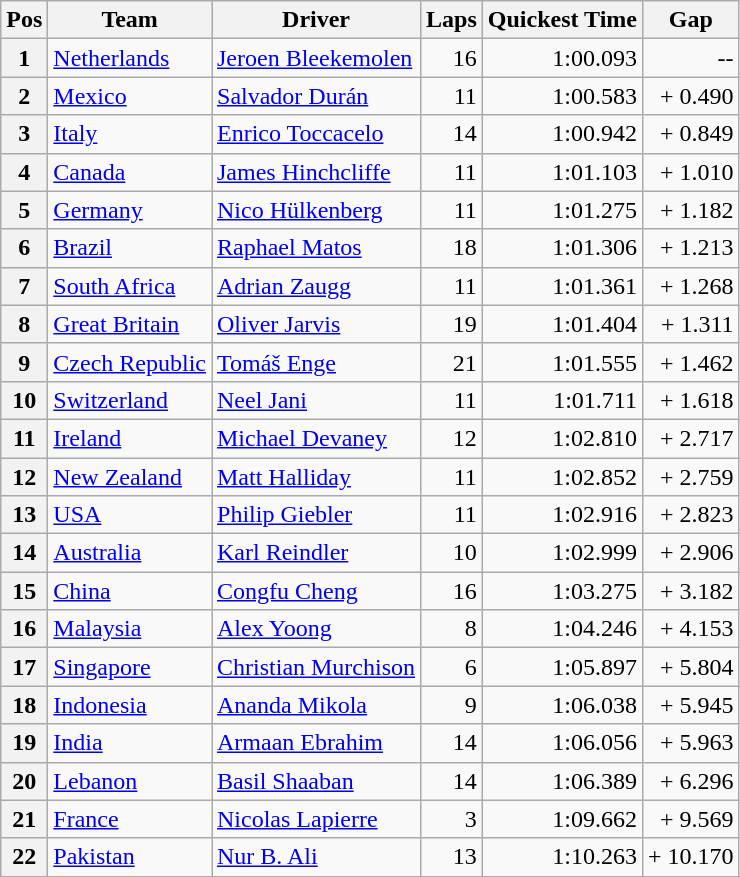<table class="wikitable">
<tr>
<th>Pos</th>
<th>Team</th>
<th>Driver</th>
<th>Laps</th>
<th>Quickest Time</th>
<th>Gap</th>
</tr>
<tr>
<th>1</th>
<td> <a href='#'>Netherlands</a></td>
<td><a href='#'>Jeroen Bleekemolen</a></td>
<td align="right">16</td>
<td align="right">1:00.093</td>
<td align="right">--</td>
</tr>
<tr>
<th>2</th>
<td> <a href='#'>Mexico</a></td>
<td><a href='#'>Salvador Durán</a></td>
<td align="right">11</td>
<td align="right">1:00.583</td>
<td align="right">+ 0.490</td>
</tr>
<tr>
<th>3</th>
<td> <a href='#'>Italy</a></td>
<td><a href='#'>Enrico Toccacelo</a></td>
<td align="right">14</td>
<td align="right">1:00.942</td>
<td align="right">+ 0.849</td>
</tr>
<tr>
<th>4</th>
<td> <a href='#'>Canada</a></td>
<td><a href='#'>James Hinchcliffe</a></td>
<td align="right">11</td>
<td align="right">1:01.103</td>
<td align="right">+ 1.010</td>
</tr>
<tr>
<th>5</th>
<td> <a href='#'>Germany</a></td>
<td><a href='#'>Nico Hülkenberg</a></td>
<td align="right">11</td>
<td align="right">1:01.275</td>
<td align="right">+ 1.182</td>
</tr>
<tr>
<th>6</th>
<td> <a href='#'>Brazil</a></td>
<td><a href='#'>Raphael Matos</a></td>
<td align="right">18</td>
<td align="right">1:01.306</td>
<td align="right">+ 1.213</td>
</tr>
<tr>
<th>7</th>
<td> <a href='#'>South Africa</a></td>
<td><a href='#'>Adrian Zaugg</a></td>
<td align="right">11</td>
<td align="right">1:01.361</td>
<td align="right">+ 1.268</td>
</tr>
<tr>
<th>8</th>
<td> <a href='#'>Great Britain</a></td>
<td><a href='#'>Oliver Jarvis</a></td>
<td align="right">19</td>
<td align="right">1:01.404</td>
<td align="right">+ 1.311</td>
</tr>
<tr>
<th>9</th>
<td> <a href='#'>Czech Republic</a></td>
<td><a href='#'>Tomáš Enge</a></td>
<td align="right">21</td>
<td align="right">1:01.555</td>
<td align="right">+ 1.462</td>
</tr>
<tr>
<th>10</th>
<td> <a href='#'>Switzerland</a></td>
<td><a href='#'>Neel Jani</a></td>
<td align="right">11</td>
<td align="right">1:01.711</td>
<td align="right">+ 1.618</td>
</tr>
<tr>
<th>11</th>
<td> <a href='#'>Ireland</a></td>
<td><a href='#'>Michael Devaney</a></td>
<td align="right">12</td>
<td align="right">1:02.810</td>
<td align="right">+ 2.717</td>
</tr>
<tr>
<th>12</th>
<td> <a href='#'>New Zealand</a></td>
<td><a href='#'>Matt Halliday</a></td>
<td align="right">11</td>
<td align="right">1:02.852</td>
<td align="right">+ 2.759</td>
</tr>
<tr>
<th>13</th>
<td> <a href='#'>USA</a></td>
<td><a href='#'>Philip Giebler</a></td>
<td align="right">11</td>
<td align="right">1:02.916</td>
<td align="right">+ 2.823</td>
</tr>
<tr>
<th>14</th>
<td> <a href='#'>Australia</a></td>
<td><a href='#'>Karl Reindler</a></td>
<td align="right">10</td>
<td align="right">1:02.999</td>
<td align="right">+ 2.906</td>
</tr>
<tr>
<th>15</th>
<td> <a href='#'>China</a></td>
<td><a href='#'>Congfu Cheng</a></td>
<td align="right">16</td>
<td align="right">1:03.275</td>
<td align="right">+ 3.182</td>
</tr>
<tr>
<th>16</th>
<td> <a href='#'>Malaysia</a></td>
<td><a href='#'>Alex Yoong</a></td>
<td align="right">8</td>
<td align="right">1:04.246</td>
<td align="right">+ 4.153</td>
</tr>
<tr>
<th>17</th>
<td> <a href='#'>Singapore</a></td>
<td><a href='#'>Christian Murchison</a></td>
<td align="right">6</td>
<td align="right">1:05.897</td>
<td align="right">+ 5.804</td>
</tr>
<tr>
<th>18</th>
<td> <a href='#'>Indonesia</a></td>
<td><a href='#'>Ananda Mikola</a></td>
<td align="right">9</td>
<td align="right">1:06.038</td>
<td align="right">+ 5.945</td>
</tr>
<tr>
<th>19</th>
<td> <a href='#'>India</a></td>
<td><a href='#'>Armaan Ebrahim</a></td>
<td align="right">14</td>
<td align="right">1:06.056</td>
<td align="right">+ 5.963</td>
</tr>
<tr>
<th>20</th>
<td> <a href='#'>Lebanon</a></td>
<td><a href='#'>Basil Shaaban</a></td>
<td align="right">14</td>
<td align="right">1:06.389</td>
<td align="right">+ 6.296</td>
</tr>
<tr>
<th>21</th>
<td> <a href='#'>France</a></td>
<td><a href='#'>Nicolas Lapierre</a></td>
<td align="right">3</td>
<td align="right">1:09.662</td>
<td align="right">+ 9.569</td>
</tr>
<tr>
<th>22</th>
<td> <a href='#'>Pakistan</a></td>
<td><a href='#'>Nur B. Ali</a></td>
<td align="right">13</td>
<td align="right">1:10.263</td>
<td align="right">+ 10.170</td>
</tr>
</table>
